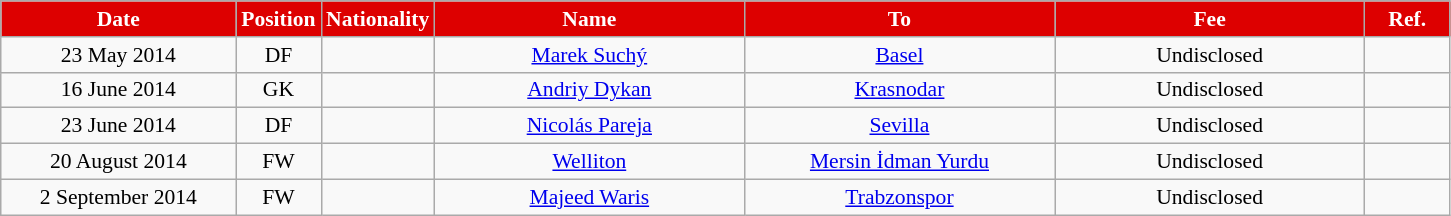<table class="wikitable"  style="text-align:center; font-size:90%; ">
<tr>
<th style="background:#DD0000; color:white; width:150px;">Date</th>
<th style="background:#DD0000; color:white; width:50px;">Position</th>
<th style="background:#DD0000; color:white; width:50px;">Nationality</th>
<th style="background:#DD0000; color:white; width:200px;">Name</th>
<th style="background:#DD0000; color:white; width:200px;">To</th>
<th style="background:#DD0000; color:white; width:200px;">Fee</th>
<th style="background:#DD0000; color:white; width:50px;">Ref.</th>
</tr>
<tr>
<td>23 May 2014</td>
<td>DF</td>
<td></td>
<td><a href='#'>Marek Suchý</a></td>
<td><a href='#'>Basel</a></td>
<td>Undisclosed</td>
<td></td>
</tr>
<tr>
<td>16 June 2014</td>
<td>GK</td>
<td></td>
<td><a href='#'>Andriy Dykan</a></td>
<td><a href='#'>Krasnodar</a></td>
<td>Undisclosed</td>
<td></td>
</tr>
<tr>
<td>23 June 2014</td>
<td>DF</td>
<td></td>
<td><a href='#'>Nicolás Pareja</a></td>
<td><a href='#'>Sevilla</a></td>
<td>Undisclosed</td>
<td></td>
</tr>
<tr>
<td>20 August 2014</td>
<td>FW</td>
<td></td>
<td><a href='#'>Welliton</a></td>
<td><a href='#'>Mersin İdman Yurdu</a></td>
<td>Undisclosed</td>
<td></td>
</tr>
<tr>
<td>2 September 2014</td>
<td>FW</td>
<td></td>
<td><a href='#'>Majeed Waris</a></td>
<td><a href='#'>Trabzonspor</a></td>
<td>Undisclosed</td>
<td></td>
</tr>
</table>
